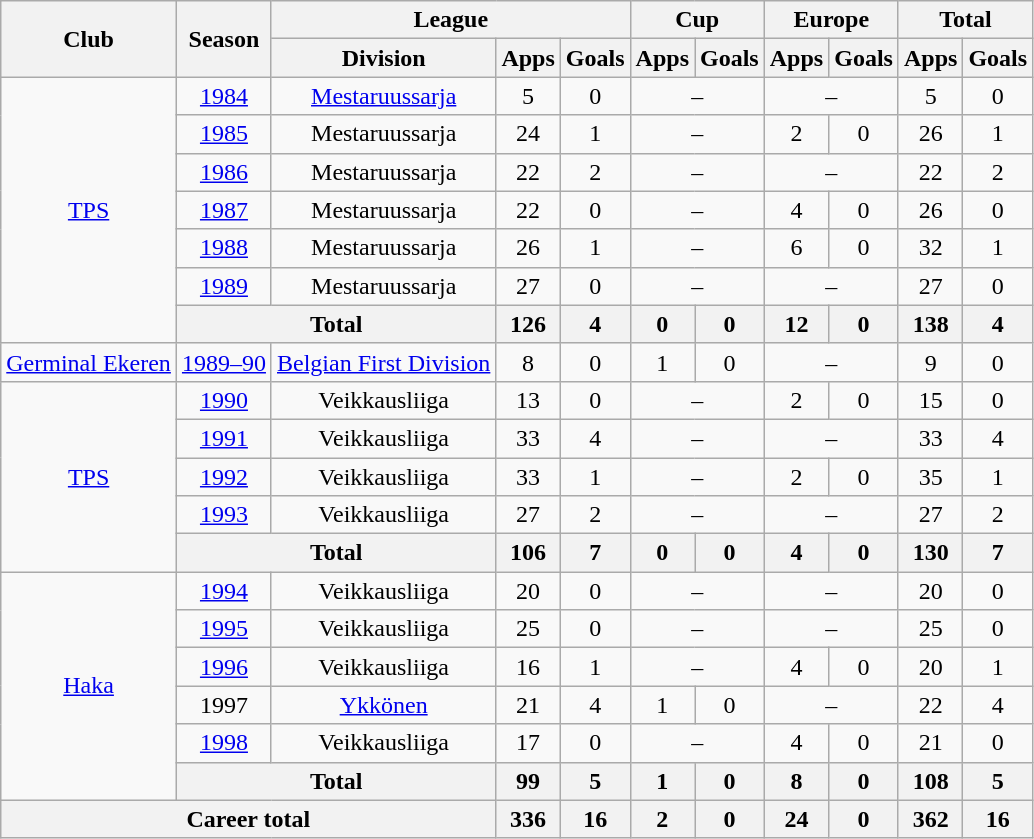<table class="wikitable" style="text-align:center">
<tr>
<th rowspan="2">Club</th>
<th rowspan="2">Season</th>
<th colspan="3">League</th>
<th colspan="2">Cup</th>
<th colspan="2">Europe</th>
<th colspan="2">Total</th>
</tr>
<tr>
<th>Division</th>
<th>Apps</th>
<th>Goals</th>
<th>Apps</th>
<th>Goals</th>
<th>Apps</th>
<th>Goals</th>
<th>Apps</th>
<th>Goals</th>
</tr>
<tr>
<td rowspan=7><a href='#'>TPS</a></td>
<td><a href='#'>1984</a></td>
<td><a href='#'>Mestaruussarja</a></td>
<td>5</td>
<td>0</td>
<td colspan=2>–</td>
<td colspan=2>–</td>
<td>5</td>
<td>0</td>
</tr>
<tr>
<td><a href='#'>1985</a></td>
<td>Mestaruussarja</td>
<td>24</td>
<td>1</td>
<td colspan=2>–</td>
<td>2</td>
<td>0</td>
<td>26</td>
<td>1</td>
</tr>
<tr>
<td><a href='#'>1986</a></td>
<td>Mestaruussarja</td>
<td>22</td>
<td>2</td>
<td colspan=2>–</td>
<td colspan=2>–</td>
<td>22</td>
<td>2</td>
</tr>
<tr>
<td><a href='#'>1987</a></td>
<td>Mestaruussarja</td>
<td>22</td>
<td>0</td>
<td colspan=2>–</td>
<td>4</td>
<td>0</td>
<td>26</td>
<td>0</td>
</tr>
<tr>
<td><a href='#'>1988</a></td>
<td>Mestaruussarja</td>
<td>26</td>
<td>1</td>
<td colspan=2>–</td>
<td>6</td>
<td>0</td>
<td>32</td>
<td>1</td>
</tr>
<tr>
<td><a href='#'>1989</a></td>
<td>Mestaruussarja</td>
<td>27</td>
<td>0</td>
<td colspan=2>–</td>
<td colspan=2>–</td>
<td>27</td>
<td>0</td>
</tr>
<tr>
<th colspan=2>Total</th>
<th>126</th>
<th>4</th>
<th>0</th>
<th>0</th>
<th>12</th>
<th>0</th>
<th>138</th>
<th>4</th>
</tr>
<tr>
<td><a href='#'>Germinal Ekeren</a></td>
<td><a href='#'>1989–90</a></td>
<td><a href='#'>Belgian First Division</a></td>
<td>8</td>
<td>0</td>
<td>1</td>
<td>0</td>
<td colspan=2>–</td>
<td>9</td>
<td>0</td>
</tr>
<tr>
<td rowspan=5><a href='#'>TPS</a></td>
<td><a href='#'>1990</a></td>
<td>Veikkausliiga</td>
<td>13</td>
<td>0</td>
<td colspan=2>–</td>
<td>2</td>
<td>0</td>
<td>15</td>
<td>0</td>
</tr>
<tr>
<td><a href='#'>1991</a></td>
<td>Veikkausliiga</td>
<td>33</td>
<td>4</td>
<td colspan=2>–</td>
<td colspan=2>–</td>
<td>33</td>
<td>4</td>
</tr>
<tr>
<td><a href='#'>1992</a></td>
<td>Veikkausliiga</td>
<td>33</td>
<td>1</td>
<td colspan=2>–</td>
<td>2</td>
<td>0</td>
<td>35</td>
<td>1</td>
</tr>
<tr>
<td><a href='#'>1993</a></td>
<td>Veikkausliiga</td>
<td>27</td>
<td>2</td>
<td colspan=2>–</td>
<td colspan=2>–</td>
<td>27</td>
<td>2</td>
</tr>
<tr>
<th colspan=2>Total</th>
<th>106</th>
<th>7</th>
<th>0</th>
<th>0</th>
<th>4</th>
<th>0</th>
<th>130</th>
<th>7</th>
</tr>
<tr>
<td rowspan=6><a href='#'>Haka</a></td>
<td><a href='#'>1994</a></td>
<td>Veikkausliiga</td>
<td>20</td>
<td>0</td>
<td colspan=2>–</td>
<td colspan=2>–</td>
<td>20</td>
<td>0</td>
</tr>
<tr>
<td><a href='#'>1995</a></td>
<td>Veikkausliiga</td>
<td>25</td>
<td>0</td>
<td colspan=2>–</td>
<td colspan=2>–</td>
<td>25</td>
<td>0</td>
</tr>
<tr>
<td><a href='#'>1996</a></td>
<td>Veikkausliiga</td>
<td>16</td>
<td>1</td>
<td colspan=2>–</td>
<td>4</td>
<td>0</td>
<td>20</td>
<td>1</td>
</tr>
<tr>
<td>1997</td>
<td><a href='#'>Ykkönen</a></td>
<td>21</td>
<td>4</td>
<td>1</td>
<td>0</td>
<td colspan=2>–</td>
<td>22</td>
<td>4</td>
</tr>
<tr>
<td><a href='#'>1998</a></td>
<td>Veikkausliiga</td>
<td>17</td>
<td>0</td>
<td colspan=2>–</td>
<td>4</td>
<td>0</td>
<td>21</td>
<td>0</td>
</tr>
<tr>
<th colspan=2>Total</th>
<th>99</th>
<th>5</th>
<th>1</th>
<th>0</th>
<th>8</th>
<th>0</th>
<th>108</th>
<th>5</th>
</tr>
<tr>
<th colspan="3">Career total</th>
<th>336</th>
<th>16</th>
<th>2</th>
<th>0</th>
<th>24</th>
<th>0</th>
<th>362</th>
<th>16</th>
</tr>
</table>
